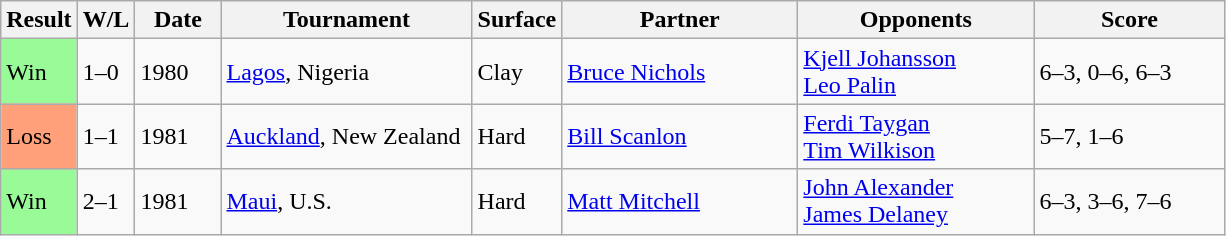<table class="sortable wikitable">
<tr>
<th style="width:40px">Result</th>
<th style="width:30px" class="unsortable">W/L</th>
<th style="width:50px">Date</th>
<th style="width:160px">Tournament</th>
<th style="width:50px">Surface</th>
<th style="width:150px">Partner</th>
<th style="width:150px">Opponents</th>
<th style="width:120px" class="unsortable">Score</th>
</tr>
<tr>
<td style="background:#98fb98;">Win</td>
<td>1–0</td>
<td>1980</td>
<td><a href='#'>Lagos</a>, Nigeria</td>
<td>Clay</td>
<td> <a href='#'>Bruce Nichols</a></td>
<td> <a href='#'>Kjell Johansson</a> <br>  <a href='#'>Leo Palin</a></td>
<td>6–3, 0–6, 6–3</td>
</tr>
<tr>
<td style="background:#ffa07a;">Loss</td>
<td>1–1</td>
<td>1981</td>
<td><a href='#'>Auckland</a>, New Zealand</td>
<td>Hard</td>
<td> <a href='#'>Bill Scanlon</a></td>
<td> <a href='#'>Ferdi Taygan</a> <br>  <a href='#'>Tim Wilkison</a></td>
<td>5–7, 1–6</td>
</tr>
<tr>
<td style="background:#98fb98;">Win</td>
<td>2–1</td>
<td>1981</td>
<td><a href='#'>Maui</a>, U.S.</td>
<td>Hard</td>
<td> <a href='#'>Matt Mitchell</a></td>
<td> <a href='#'>John Alexander</a> <br>  <a href='#'>James Delaney</a></td>
<td>6–3, 3–6, 7–6</td>
</tr>
</table>
